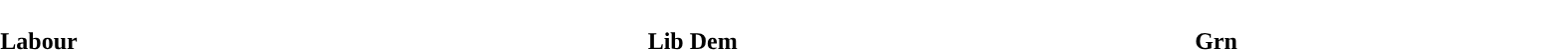<table style="width:100%; text-align:center;">
<tr style="color:white;">
<td style="background:"><strong>87</strong></td>
<td style="background:"><strong>4</strong></td>
<td style="background:"><strong>3</strong></td>
<td style="background:"><strong>1</strong></td>
<td style="background:"><strong>1</strong></td>
</tr>
<tr>
<td><span><strong>Labour</strong></span></td>
<td><span><strong>Lib Dem</strong></span></td>
<td><span><strong>Grn</strong></span></td>
<td></td>
<td></td>
</tr>
</table>
